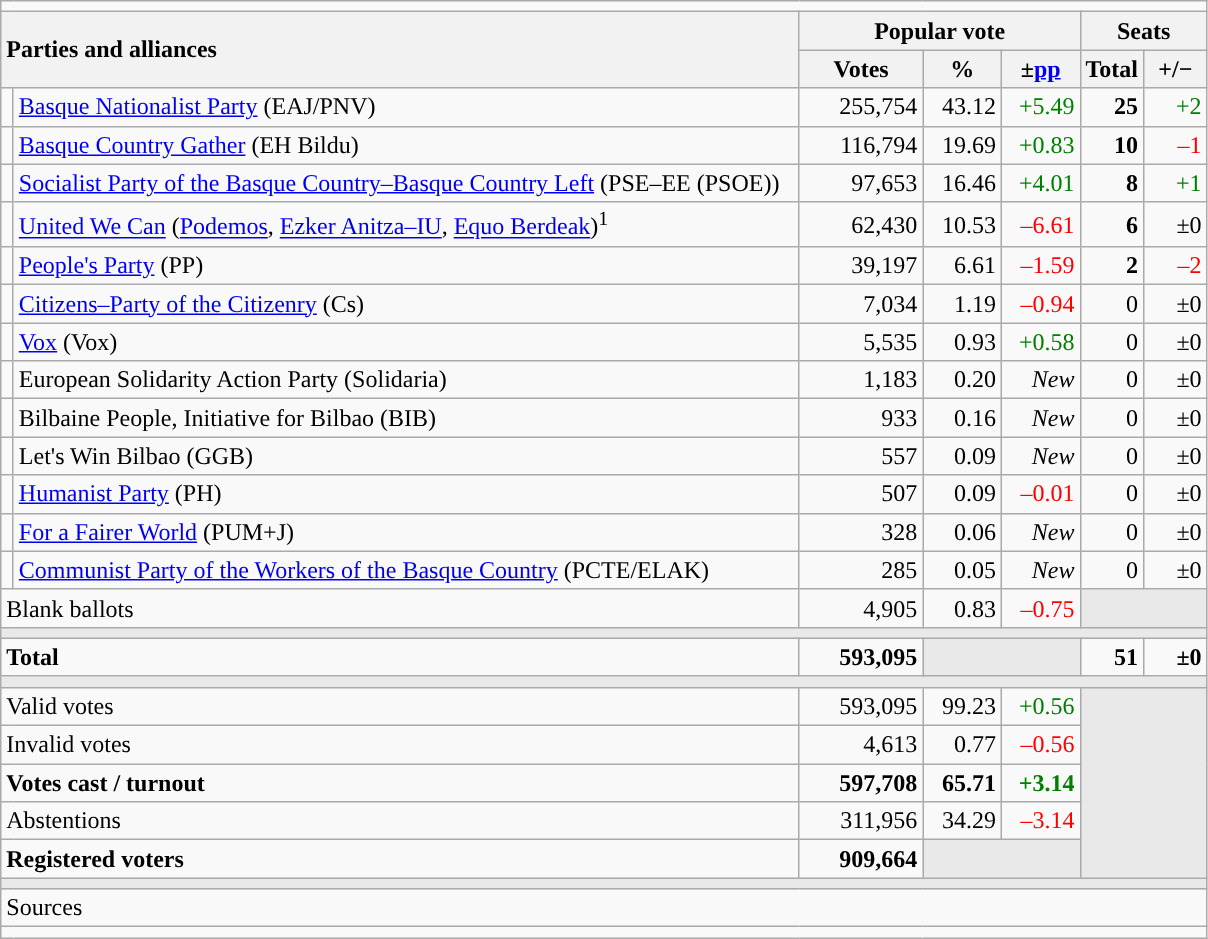<table class="wikitable" style="text-align:right;">
<tr>
<td colspan="7"></td>
</tr>
<tr>
<th style="text-align:left;" rowspan="2" colspan="2" width="525">Parties and alliances</th>
<th colspan="3">Popular vote</th>
<th colspan="2">Seats</th>
</tr>
<tr>
<th width="75">Votes</th>
<th width="45">%</th>
<th width="45">±<a href='#'>pp</a></th>
<th width="35">Total</th>
<th width="35">+/−</th>
</tr>
<tr>
<td width="1" style="color:inherit;background:"></td>
<td align="left"><a href='#'>Basque Nationalist Party</a> (EAJ/PNV)</td>
<td>255,754</td>
<td>43.12</td>
<td style="color:green;">+5.49</td>
<td><strong>25</strong></td>
<td style="color:green;">+2</td>
</tr>
<tr>
<td style="color:inherit;background:"></td>
<td align="left"><a href='#'>Basque Country Gather</a> (EH Bildu)</td>
<td>116,794</td>
<td>19.69</td>
<td style="color:green;">+0.83</td>
<td><strong>10</strong></td>
<td style="color:red;">–1</td>
</tr>
<tr>
<td style="color:inherit;background:"></td>
<td align="left"><a href='#'>Socialist Party of the Basque Country–Basque Country Left</a> (PSE–EE (PSOE))</td>
<td>97,653</td>
<td>16.46</td>
<td style="color:green;">+4.01</td>
<td><strong>8</strong></td>
<td style="color:green;">+1</td>
</tr>
<tr>
<td style="color:inherit;background:"></td>
<td align="left"><a href='#'>United We Can</a> (<a href='#'>Podemos</a>, <a href='#'>Ezker Anitza–IU</a>, <a href='#'>Equo Berdeak</a>)<sup>1</sup></td>
<td>62,430</td>
<td>10.53</td>
<td style="color:red;">–6.61</td>
<td><strong>6</strong></td>
<td>±0</td>
</tr>
<tr>
<td style="color:inherit;background:"></td>
<td align="left"><a href='#'>People's Party</a> (PP)</td>
<td>39,197</td>
<td>6.61</td>
<td style="color:red;">–1.59</td>
<td><strong>2</strong></td>
<td style="color:red;">–2</td>
</tr>
<tr>
<td style="color:inherit;background:"></td>
<td align="left"><a href='#'>Citizens–Party of the Citizenry</a> (Cs)</td>
<td>7,034</td>
<td>1.19</td>
<td style="color:red;">–0.94</td>
<td>0</td>
<td>±0</td>
</tr>
<tr>
<td style="color:inherit;background:"></td>
<td align="left"><a href='#'>Vox</a> (Vox)</td>
<td>5,535</td>
<td>0.93</td>
<td style="color:green;">+0.58</td>
<td>0</td>
<td>±0</td>
</tr>
<tr>
<td style="color:inherit;background:"></td>
<td align="left">European Solidarity Action Party (Solidaria)</td>
<td>1,183</td>
<td>0.20</td>
<td><em>New</em></td>
<td>0</td>
<td>±0</td>
</tr>
<tr>
<td style="color:inherit;background:"></td>
<td align="left">Bilbaine People, Initiative for Bilbao (BIB)</td>
<td>933</td>
<td>0.16</td>
<td><em>New</em></td>
<td>0</td>
<td>±0</td>
</tr>
<tr>
<td style="color:inherit;background:"></td>
<td align="left">Let's Win Bilbao (GGB)</td>
<td>557</td>
<td>0.09</td>
<td><em>New</em></td>
<td>0</td>
<td>±0</td>
</tr>
<tr>
<td style="color:inherit;background:"></td>
<td align="left"><a href='#'>Humanist Party</a> (PH)</td>
<td>507</td>
<td>0.09</td>
<td style="color:red;">–0.01</td>
<td>0</td>
<td>±0</td>
</tr>
<tr>
<td style="color:inherit;background:"></td>
<td align="left"><a href='#'>For a Fairer World</a> (PUM+J)</td>
<td>328</td>
<td>0.06</td>
<td><em>New</em></td>
<td>0</td>
<td>±0</td>
</tr>
<tr>
<td style="color:inherit;background:"></td>
<td align="left"><a href='#'>Communist Party of the Workers of the Basque Country</a> (PCTE/ELAK)</td>
<td>285</td>
<td>0.05</td>
<td><em>New</em></td>
<td>0</td>
<td>±0</td>
</tr>
<tr>
<td align="left" colspan="2">Blank ballots</td>
<td>4,905</td>
<td>0.83</td>
<td style="color:red;">–0.75</td>
<td bgcolor="#E9E9E9" colspan="2"></td>
</tr>
<tr>
<td colspan="7" bgcolor="#E9E9E9"></td>
</tr>
<tr style="font-weight:bold;">
<td align="left" colspan="2">Total</td>
<td>593,095</td>
<td bgcolor="#E9E9E9" colspan="2"></td>
<td>51</td>
<td>±0</td>
</tr>
<tr>
<td colspan="7" bgcolor="#E9E9E9"></td>
</tr>
<tr>
<td align="left" colspan="2">Valid votes</td>
<td>593,095</td>
<td>99.23</td>
<td style="color:green;">+0.56</td>
<td bgcolor="#E9E9E9" colspan="2" rowspan="5"></td>
</tr>
<tr>
<td align="left" colspan="2">Invalid votes</td>
<td>4,613</td>
<td>0.77</td>
<td style="color:red;">–0.56</td>
</tr>
<tr style="font-weight:bold;">
<td align="left" colspan="2">Votes cast / turnout</td>
<td>597,708</td>
<td>65.71</td>
<td style="color:green;">+3.14</td>
</tr>
<tr>
<td align="left" colspan="2">Abstentions</td>
<td>311,956</td>
<td>34.29</td>
<td style="color:red;">–3.14</td>
</tr>
<tr style="font-weight:bold;">
<td align="left" colspan="2">Registered voters</td>
<td>909,664</td>
<td bgcolor="#E9E9E9" colspan="2"></td>
</tr>
<tr>
<td colspan="7" bgcolor="#E9E9E9"></td>
</tr>
<tr>
<td align="left" colspan="7">Sources</td>
</tr>
<tr>
<td colspan="7" style="text-align:left; max-width:790px;"></td>
</tr>
</table>
